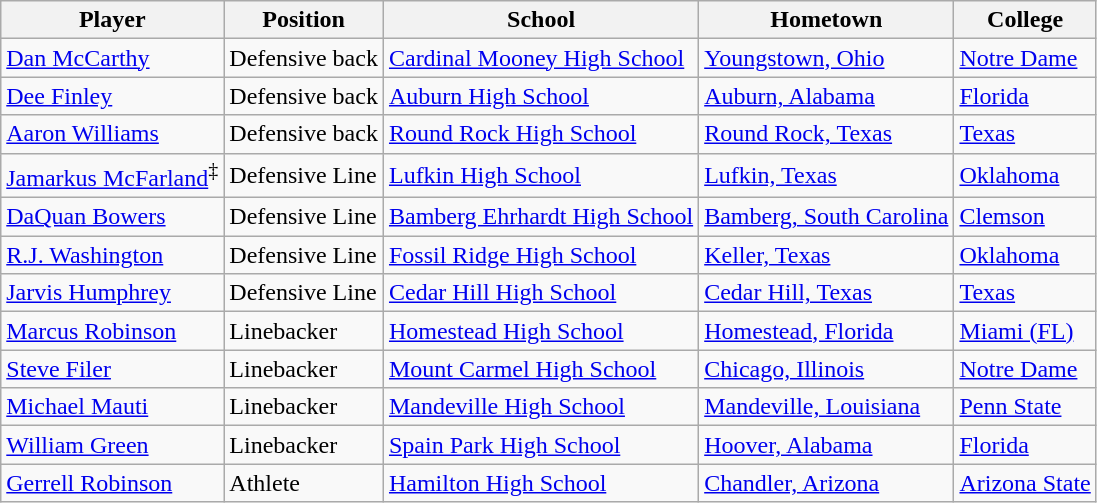<table class="wikitable">
<tr>
<th>Player</th>
<th>Position</th>
<th>School</th>
<th>Hometown</th>
<th>College</th>
</tr>
<tr>
<td><a href='#'>Dan McCarthy</a></td>
<td>Defensive back</td>
<td><a href='#'>Cardinal Mooney High School</a></td>
<td><a href='#'>Youngstown, Ohio</a></td>
<td><a href='#'>Notre Dame</a></td>
</tr>
<tr>
<td><a href='#'>Dee Finley</a></td>
<td>Defensive back</td>
<td><a href='#'>Auburn High School</a></td>
<td><a href='#'>Auburn, Alabama</a></td>
<td><a href='#'>Florida</a></td>
</tr>
<tr>
<td><a href='#'>Aaron Williams</a></td>
<td>Defensive back</td>
<td><a href='#'>Round Rock High School</a></td>
<td><a href='#'>Round Rock, Texas</a></td>
<td><a href='#'>Texas</a></td>
</tr>
<tr>
<td><a href='#'>Jamarkus McFarland</a><sup>‡</sup></td>
<td>Defensive Line</td>
<td><a href='#'>Lufkin High School</a></td>
<td><a href='#'>Lufkin, Texas</a></td>
<td><a href='#'>Oklahoma</a></td>
</tr>
<tr>
<td><a href='#'>DaQuan Bowers</a></td>
<td>Defensive Line</td>
<td><a href='#'>Bamberg Ehrhardt High School</a></td>
<td><a href='#'>Bamberg, South Carolina</a></td>
<td><a href='#'>Clemson</a></td>
</tr>
<tr>
<td><a href='#'>R.J. Washington</a></td>
<td>Defensive Line</td>
<td><a href='#'>Fossil Ridge High School</a></td>
<td><a href='#'>Keller, Texas</a></td>
<td><a href='#'>Oklahoma</a></td>
</tr>
<tr>
<td><a href='#'>Jarvis Humphrey</a></td>
<td>Defensive Line</td>
<td><a href='#'>Cedar Hill High School</a></td>
<td><a href='#'>Cedar Hill, Texas</a></td>
<td><a href='#'>Texas</a></td>
</tr>
<tr>
<td><a href='#'>Marcus Robinson</a></td>
<td>Linebacker</td>
<td><a href='#'>Homestead High School</a></td>
<td><a href='#'>Homestead, Florida</a></td>
<td><a href='#'>Miami (FL)</a></td>
</tr>
<tr>
<td><a href='#'>Steve Filer</a></td>
<td>Linebacker</td>
<td><a href='#'>Mount Carmel High School</a></td>
<td><a href='#'>Chicago, Illinois</a></td>
<td><a href='#'>Notre Dame</a></td>
</tr>
<tr>
<td><a href='#'>Michael Mauti</a></td>
<td>Linebacker</td>
<td><a href='#'>Mandeville High School</a></td>
<td><a href='#'>Mandeville, Louisiana</a></td>
<td><a href='#'>Penn State</a></td>
</tr>
<tr>
<td><a href='#'>William Green</a></td>
<td>Linebacker</td>
<td><a href='#'>Spain Park High School</a></td>
<td><a href='#'>Hoover, Alabama</a></td>
<td><a href='#'>Florida</a></td>
</tr>
<tr>
<td><a href='#'>Gerrell Robinson</a></td>
<td>Athlete</td>
<td><a href='#'>Hamilton High School</a></td>
<td><a href='#'>Chandler, Arizona</a></td>
<td><a href='#'>Arizona State</a></td>
</tr>
</table>
